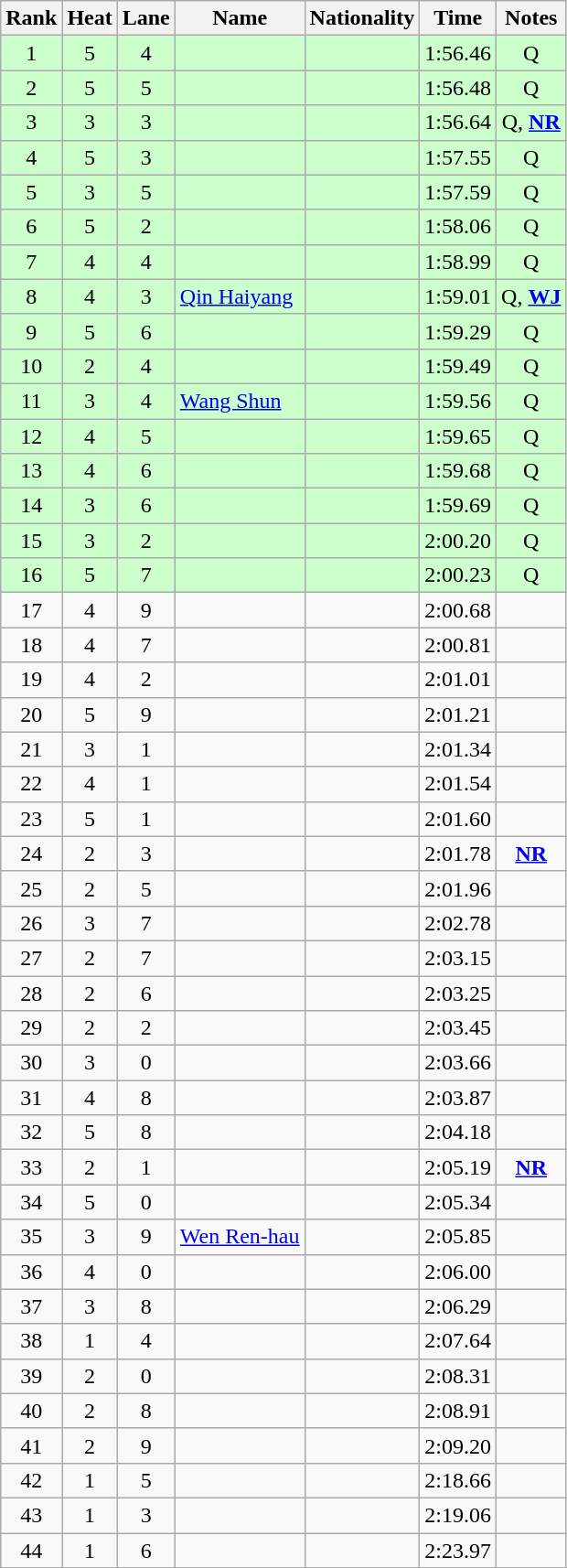<table class="wikitable sortable" style="text-align:center">
<tr>
<th>Rank</th>
<th>Heat</th>
<th>Lane</th>
<th>Name</th>
<th>Nationality</th>
<th>Time</th>
<th>Notes</th>
</tr>
<tr bgcolor=ccffcc>
<td>1</td>
<td>5</td>
<td>4</td>
<td align=left></td>
<td align=left></td>
<td>1:56.46</td>
<td>Q</td>
</tr>
<tr bgcolor=ccffcc>
<td>2</td>
<td>5</td>
<td>5</td>
<td align=left></td>
<td align=left></td>
<td>1:56.48</td>
<td>Q</td>
</tr>
<tr bgcolor=ccffcc>
<td>3</td>
<td>3</td>
<td>3</td>
<td align=left></td>
<td align=left></td>
<td>1:56.64</td>
<td>Q, <strong><a href='#'>NR</a></strong></td>
</tr>
<tr bgcolor=ccffcc>
<td>4</td>
<td>5</td>
<td>3</td>
<td align=left></td>
<td align=left></td>
<td>1:57.55</td>
<td>Q</td>
</tr>
<tr bgcolor=ccffcc>
<td>5</td>
<td>3</td>
<td>5</td>
<td align=left></td>
<td align=left></td>
<td>1:57.59</td>
<td>Q</td>
</tr>
<tr bgcolor=ccffcc>
<td>6</td>
<td>5</td>
<td>2</td>
<td align=left></td>
<td align=left></td>
<td>1:58.06</td>
<td>Q</td>
</tr>
<tr bgcolor=ccffcc>
<td>7</td>
<td>4</td>
<td>4</td>
<td align=left></td>
<td align=left></td>
<td>1:58.99</td>
<td>Q</td>
</tr>
<tr bgcolor=ccffcc>
<td>8</td>
<td>4</td>
<td>3</td>
<td align=left><a href='#'>Qin Haiyang</a></td>
<td align=left></td>
<td>1:59.01</td>
<td>Q, <strong><a href='#'>WJ</a></strong></td>
</tr>
<tr bgcolor=ccffcc>
<td>9</td>
<td>5</td>
<td>6</td>
<td align=left></td>
<td align=left></td>
<td>1:59.29</td>
<td>Q</td>
</tr>
<tr bgcolor=ccffcc>
<td>10</td>
<td>2</td>
<td>4</td>
<td align=left></td>
<td align=left></td>
<td>1:59.49</td>
<td>Q</td>
</tr>
<tr bgcolor=ccffcc>
<td>11</td>
<td>3</td>
<td>4</td>
<td align=left><a href='#'>Wang Shun</a></td>
<td align=left></td>
<td>1:59.56</td>
<td>Q</td>
</tr>
<tr bgcolor=ccffcc>
<td>12</td>
<td>4</td>
<td>5</td>
<td align=left></td>
<td align=left></td>
<td>1:59.65</td>
<td>Q</td>
</tr>
<tr bgcolor=ccffcc>
<td>13</td>
<td>4</td>
<td>6</td>
<td align=left></td>
<td align=left></td>
<td>1:59.68</td>
<td>Q</td>
</tr>
<tr bgcolor=ccffcc>
<td>14</td>
<td>3</td>
<td>6</td>
<td align=left></td>
<td align=left></td>
<td>1:59.69</td>
<td>Q</td>
</tr>
<tr bgcolor=ccffcc>
<td>15</td>
<td>3</td>
<td>2</td>
<td align=left></td>
<td align=left></td>
<td>2:00.20</td>
<td>Q</td>
</tr>
<tr bgcolor=ccffcc>
<td>16</td>
<td>5</td>
<td>7</td>
<td align=left></td>
<td align=left></td>
<td>2:00.23</td>
<td>Q</td>
</tr>
<tr>
<td>17</td>
<td>4</td>
<td>9</td>
<td align=left></td>
<td align=left></td>
<td>2:00.68</td>
<td></td>
</tr>
<tr>
<td>18</td>
<td>4</td>
<td>7</td>
<td align=left></td>
<td align=left></td>
<td>2:00.81</td>
<td></td>
</tr>
<tr>
<td>19</td>
<td>4</td>
<td>2</td>
<td align=left></td>
<td align=left></td>
<td>2:01.01</td>
<td></td>
</tr>
<tr>
<td>20</td>
<td>5</td>
<td>9</td>
<td align=left></td>
<td align=left></td>
<td>2:01.21</td>
<td></td>
</tr>
<tr>
<td>21</td>
<td>3</td>
<td>1</td>
<td align=left></td>
<td align=left></td>
<td>2:01.34</td>
<td></td>
</tr>
<tr>
<td>22</td>
<td>4</td>
<td>1</td>
<td align=left></td>
<td align=left></td>
<td>2:01.54</td>
<td></td>
</tr>
<tr>
<td>23</td>
<td>5</td>
<td>1</td>
<td align=left></td>
<td align=left></td>
<td>2:01.60</td>
<td></td>
</tr>
<tr>
<td>24</td>
<td>2</td>
<td>3</td>
<td align=left></td>
<td align=left></td>
<td>2:01.78</td>
<td><strong><a href='#'>NR</a></strong></td>
</tr>
<tr>
<td>25</td>
<td>2</td>
<td>5</td>
<td align=left></td>
<td align=left></td>
<td>2:01.96</td>
<td></td>
</tr>
<tr>
<td>26</td>
<td>3</td>
<td>7</td>
<td align=left></td>
<td align=left></td>
<td>2:02.78</td>
<td></td>
</tr>
<tr>
<td>27</td>
<td>2</td>
<td>7</td>
<td align=left></td>
<td align=left></td>
<td>2:03.15</td>
<td></td>
</tr>
<tr>
<td>28</td>
<td>2</td>
<td>6</td>
<td align=left></td>
<td align=left></td>
<td>2:03.25</td>
<td></td>
</tr>
<tr>
<td>29</td>
<td>2</td>
<td>2</td>
<td align=left></td>
<td align=left></td>
<td>2:03.45</td>
<td></td>
</tr>
<tr>
<td>30</td>
<td>3</td>
<td>0</td>
<td align=left></td>
<td align=left></td>
<td>2:03.66</td>
<td></td>
</tr>
<tr>
<td>31</td>
<td>4</td>
<td>8</td>
<td align=left></td>
<td align=left></td>
<td>2:03.87</td>
<td></td>
</tr>
<tr>
<td>32</td>
<td>5</td>
<td>8</td>
<td align=left></td>
<td align=left></td>
<td>2:04.18</td>
<td></td>
</tr>
<tr>
<td>33</td>
<td>2</td>
<td>1</td>
<td align=left></td>
<td align=left></td>
<td>2:05.19</td>
<td><strong><a href='#'>NR</a></strong></td>
</tr>
<tr>
<td>34</td>
<td>5</td>
<td>0</td>
<td align=left></td>
<td align=left></td>
<td>2:05.34</td>
<td></td>
</tr>
<tr>
<td>35</td>
<td>3</td>
<td>9</td>
<td align=left><a href='#'>Wen Ren-hau</a></td>
<td align=left></td>
<td>2:05.85</td>
<td></td>
</tr>
<tr>
<td>36</td>
<td>4</td>
<td>0</td>
<td align=left></td>
<td align=left></td>
<td>2:06.00</td>
<td></td>
</tr>
<tr>
<td>37</td>
<td>3</td>
<td>8</td>
<td align=left></td>
<td align=left></td>
<td>2:06.29</td>
<td></td>
</tr>
<tr>
<td>38</td>
<td>1</td>
<td>4</td>
<td align=left></td>
<td align=left></td>
<td>2:07.64</td>
<td></td>
</tr>
<tr>
<td>39</td>
<td>2</td>
<td>0</td>
<td align=left></td>
<td align=left></td>
<td>2:08.31</td>
<td></td>
</tr>
<tr>
<td>40</td>
<td>2</td>
<td>8</td>
<td align=left></td>
<td align=left></td>
<td>2:08.91</td>
<td></td>
</tr>
<tr>
<td>41</td>
<td>2</td>
<td>9</td>
<td align=left></td>
<td align=left></td>
<td>2:09.20</td>
<td></td>
</tr>
<tr>
<td>42</td>
<td>1</td>
<td>5</td>
<td align=left></td>
<td align=left></td>
<td>2:18.66</td>
<td></td>
</tr>
<tr>
<td>43</td>
<td>1</td>
<td>3</td>
<td align=left></td>
<td align=left></td>
<td>2:19.06</td>
<td></td>
</tr>
<tr>
<td>44</td>
<td>1</td>
<td>6</td>
<td align=left></td>
<td align=left></td>
<td>2:23.97</td>
<td></td>
</tr>
<tr>
</tr>
</table>
